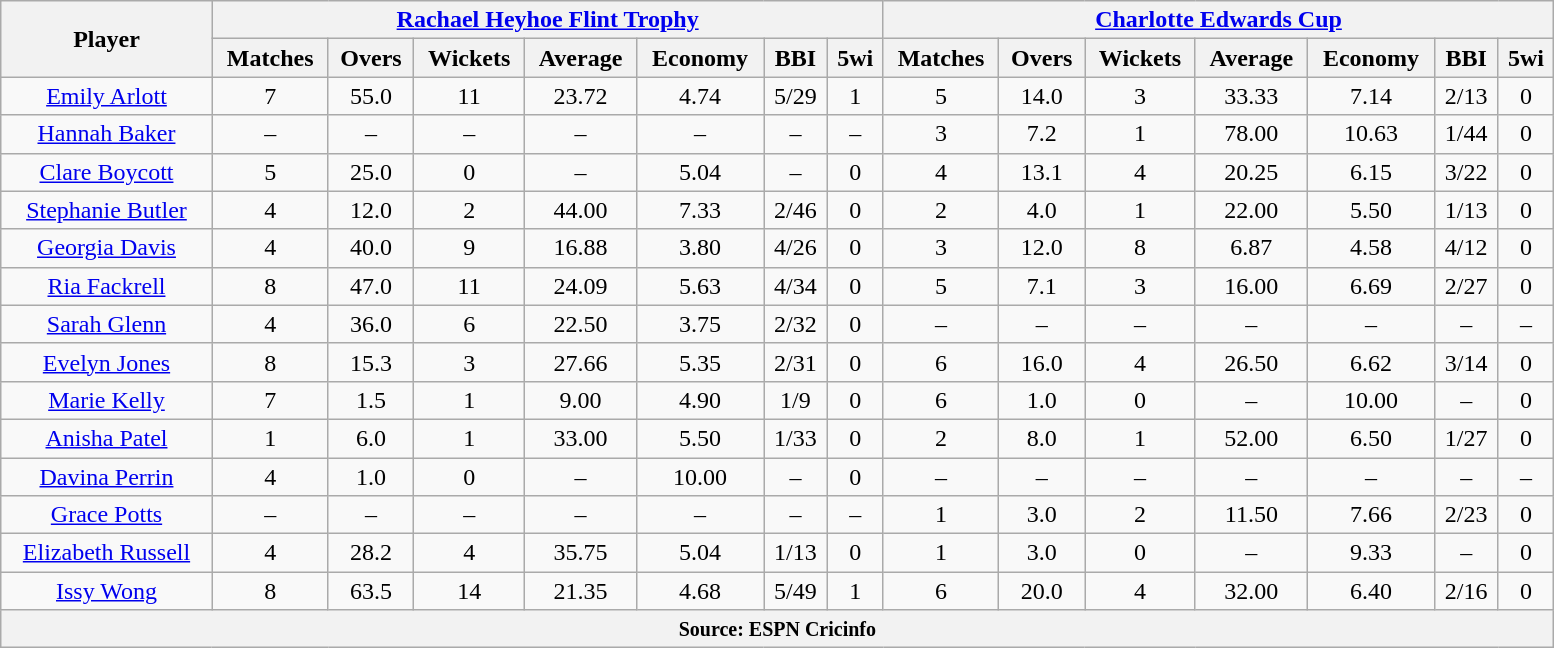<table class="wikitable" style="text-align:center; width:82%;">
<tr>
<th rowspan=2>Player</th>
<th colspan=7><a href='#'>Rachael Heyhoe Flint Trophy</a></th>
<th colspan=7><a href='#'>Charlotte Edwards Cup</a></th>
</tr>
<tr>
<th>Matches</th>
<th>Overs</th>
<th>Wickets</th>
<th>Average</th>
<th>Economy</th>
<th>BBI</th>
<th>5wi</th>
<th>Matches</th>
<th>Overs</th>
<th>Wickets</th>
<th>Average</th>
<th>Economy</th>
<th>BBI</th>
<th>5wi</th>
</tr>
<tr>
<td><a href='#'>Emily Arlott</a></td>
<td>7</td>
<td>55.0</td>
<td>11</td>
<td>23.72</td>
<td>4.74</td>
<td>5/29</td>
<td>1</td>
<td>5</td>
<td>14.0</td>
<td>3</td>
<td>33.33</td>
<td>7.14</td>
<td>2/13</td>
<td>0</td>
</tr>
<tr>
<td><a href='#'>Hannah Baker</a></td>
<td>–</td>
<td>–</td>
<td>–</td>
<td>–</td>
<td>–</td>
<td>–</td>
<td>–</td>
<td>3</td>
<td>7.2</td>
<td>1</td>
<td>78.00</td>
<td>10.63</td>
<td>1/44</td>
<td>0</td>
</tr>
<tr>
<td><a href='#'>Clare Boycott</a></td>
<td>5</td>
<td>25.0</td>
<td>0</td>
<td>–</td>
<td>5.04</td>
<td>–</td>
<td>0</td>
<td>4</td>
<td>13.1</td>
<td>4</td>
<td>20.25</td>
<td>6.15</td>
<td>3/22</td>
<td>0</td>
</tr>
<tr>
<td><a href='#'>Stephanie Butler</a></td>
<td>4</td>
<td>12.0</td>
<td>2</td>
<td>44.00</td>
<td>7.33</td>
<td>2/46</td>
<td>0</td>
<td>2</td>
<td>4.0</td>
<td>1</td>
<td>22.00</td>
<td>5.50</td>
<td>1/13</td>
<td>0</td>
</tr>
<tr>
<td><a href='#'>Georgia Davis</a></td>
<td>4</td>
<td>40.0</td>
<td>9</td>
<td>16.88</td>
<td>3.80</td>
<td>4/26</td>
<td>0</td>
<td>3</td>
<td>12.0</td>
<td>8</td>
<td>6.87</td>
<td>4.58</td>
<td>4/12</td>
<td>0</td>
</tr>
<tr>
<td><a href='#'>Ria Fackrell</a></td>
<td>8</td>
<td>47.0</td>
<td>11</td>
<td>24.09</td>
<td>5.63</td>
<td>4/34</td>
<td>0</td>
<td>5</td>
<td>7.1</td>
<td>3</td>
<td>16.00</td>
<td>6.69</td>
<td>2/27</td>
<td>0</td>
</tr>
<tr>
<td><a href='#'>Sarah Glenn</a></td>
<td>4</td>
<td>36.0</td>
<td>6</td>
<td>22.50</td>
<td>3.75</td>
<td>2/32</td>
<td>0</td>
<td>–</td>
<td>–</td>
<td>–</td>
<td>–</td>
<td>–</td>
<td>–</td>
<td>–</td>
</tr>
<tr>
<td><a href='#'>Evelyn Jones</a></td>
<td>8</td>
<td>15.3</td>
<td>3</td>
<td>27.66</td>
<td>5.35</td>
<td>2/31</td>
<td>0</td>
<td>6</td>
<td>16.0</td>
<td>4</td>
<td>26.50</td>
<td>6.62</td>
<td>3/14</td>
<td>0</td>
</tr>
<tr>
<td><a href='#'>Marie Kelly</a></td>
<td>7</td>
<td>1.5</td>
<td>1</td>
<td>9.00</td>
<td>4.90</td>
<td>1/9</td>
<td>0</td>
<td>6</td>
<td>1.0</td>
<td>0</td>
<td>–</td>
<td>10.00</td>
<td>–</td>
<td>0</td>
</tr>
<tr>
<td><a href='#'>Anisha Patel</a></td>
<td>1</td>
<td>6.0</td>
<td>1</td>
<td>33.00</td>
<td>5.50</td>
<td>1/33</td>
<td>0</td>
<td>2</td>
<td>8.0</td>
<td>1</td>
<td>52.00</td>
<td>6.50</td>
<td>1/27</td>
<td>0</td>
</tr>
<tr>
<td><a href='#'>Davina Perrin</a></td>
<td>4</td>
<td>1.0</td>
<td>0</td>
<td>–</td>
<td>10.00</td>
<td>–</td>
<td>0</td>
<td>–</td>
<td>–</td>
<td>–</td>
<td>–</td>
<td>–</td>
<td>–</td>
<td>–</td>
</tr>
<tr>
<td><a href='#'>Grace Potts</a></td>
<td>–</td>
<td>–</td>
<td>–</td>
<td>–</td>
<td>–</td>
<td>–</td>
<td>–</td>
<td>1</td>
<td>3.0</td>
<td>2</td>
<td>11.50</td>
<td>7.66</td>
<td>2/23</td>
<td>0</td>
</tr>
<tr>
<td><a href='#'>Elizabeth Russell</a></td>
<td>4</td>
<td>28.2</td>
<td>4</td>
<td>35.75</td>
<td>5.04</td>
<td>1/13</td>
<td>0</td>
<td>1</td>
<td>3.0</td>
<td>0</td>
<td>–</td>
<td>9.33</td>
<td>–</td>
<td>0</td>
</tr>
<tr>
<td><a href='#'>Issy Wong</a></td>
<td>8</td>
<td>63.5</td>
<td>14</td>
<td>21.35</td>
<td>4.68</td>
<td>5/49</td>
<td>1</td>
<td>6</td>
<td>20.0</td>
<td>4</td>
<td>32.00</td>
<td>6.40</td>
<td>2/16</td>
<td>0</td>
</tr>
<tr>
<th colspan="15"><small>Source: ESPN Cricinfo</small></th>
</tr>
</table>
